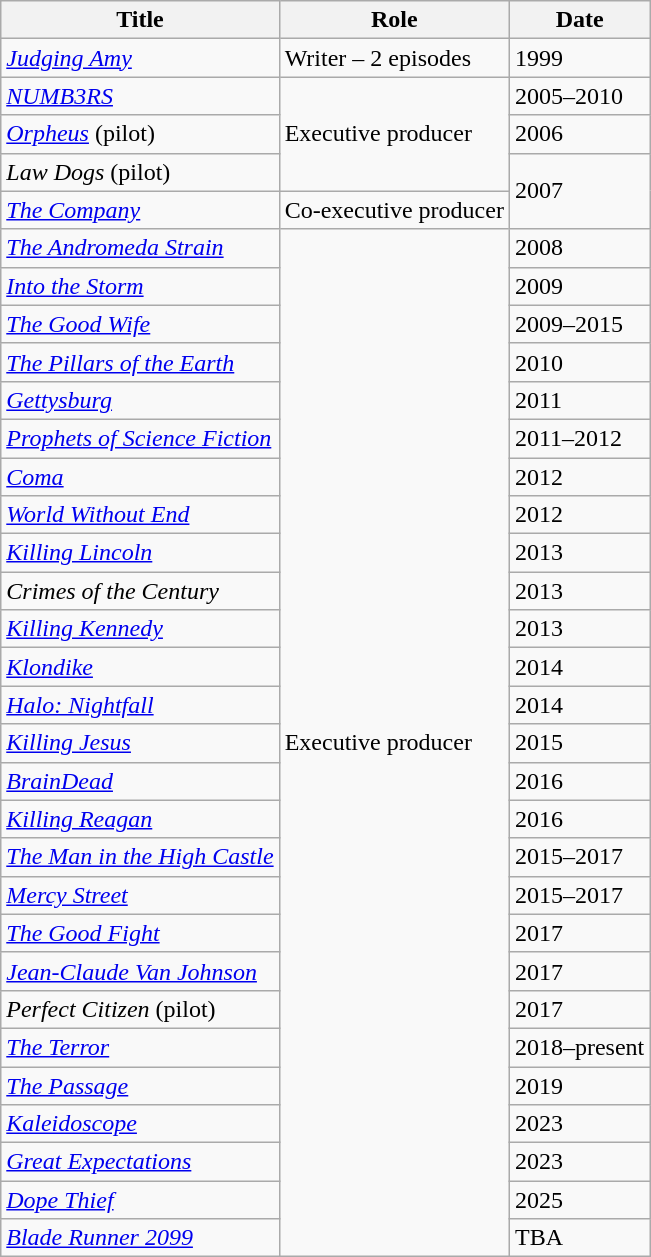<table class="wikitable sortable">
<tr>
<th scope="col">Title</th>
<th scope="col">Role</th>
<th scope="col">Date</th>
</tr>
<tr>
<td><em><a href='#'>Judging Amy</a></em></td>
<td>Writer – 2 episodes</td>
<td>1999</td>
</tr>
<tr>
<td><em><a href='#'>NUMB3RS</a></em></td>
<td rowspan="3">Executive producer</td>
<td>2005–2010</td>
</tr>
<tr>
<td><em><a href='#'>Orpheus</a></em> (pilot)</td>
<td>2006</td>
</tr>
<tr>
<td><em>Law Dogs</em> (pilot)</td>
<td rowspan="2">2007</td>
</tr>
<tr>
<td><em><a href='#'>The Company</a></em></td>
<td>Co-executive producer</td>
</tr>
<tr>
<td><em><a href='#'>The Andromeda Strain</a></em></td>
<td rowspan="27">Executive producer</td>
<td>2008</td>
</tr>
<tr>
<td><em><a href='#'>Into the Storm</a></em></td>
<td>2009</td>
</tr>
<tr>
<td><em><a href='#'>The Good Wife</a></em></td>
<td>2009–2015</td>
</tr>
<tr>
<td><em><a href='#'>The Pillars of the Earth</a></em></td>
<td>2010</td>
</tr>
<tr>
<td><em><a href='#'>Gettysburg</a></em></td>
<td>2011</td>
</tr>
<tr>
<td><em><a href='#'>Prophets of Science Fiction</a></em></td>
<td>2011–2012</td>
</tr>
<tr>
<td><em><a href='#'>Coma</a></em></td>
<td>2012</td>
</tr>
<tr>
<td><em><a href='#'>World Without End</a></em></td>
<td>2012</td>
</tr>
<tr>
<td><em><a href='#'>Killing Lincoln</a></em></td>
<td>2013</td>
</tr>
<tr>
<td><em>Crimes of the Century</em></td>
<td>2013</td>
</tr>
<tr>
<td><em><a href='#'>Killing Kennedy</a></em></td>
<td>2013</td>
</tr>
<tr>
<td><em><a href='#'>Klondike</a></em></td>
<td>2014</td>
</tr>
<tr>
<td><em><a href='#'>Halo: Nightfall</a></em></td>
<td>2014</td>
</tr>
<tr>
<td><em><a href='#'>Killing Jesus</a></em></td>
<td>2015</td>
</tr>
<tr>
<td><em><a href='#'>BrainDead</a></em></td>
<td>2016</td>
</tr>
<tr>
<td><em><a href='#'>Killing Reagan</a></em></td>
<td>2016</td>
</tr>
<tr>
<td><em><a href='#'>The Man in the High Castle</a></em></td>
<td>2015–2017</td>
</tr>
<tr>
<td><em><a href='#'>Mercy Street</a></em></td>
<td>2015–2017</td>
</tr>
<tr>
<td><em><a href='#'>The Good Fight</a></em></td>
<td>2017</td>
</tr>
<tr>
<td><em><a href='#'>Jean-Claude Van Johnson</a></em></td>
<td>2017</td>
</tr>
<tr>
<td><em>Perfect Citizen</em> (pilot)</td>
<td>2017</td>
</tr>
<tr>
<td><em><a href='#'>The Terror</a></em></td>
<td>2018–present</td>
</tr>
<tr>
<td><em><a href='#'>The Passage</a></em></td>
<td>2019</td>
</tr>
<tr>
<td><em><a href='#'>Kaleidoscope</a></em></td>
<td>2023</td>
</tr>
<tr>
<td><em><a href='#'>Great Expectations</a></em></td>
<td>2023</td>
</tr>
<tr>
<td><em><a href='#'>Dope Thief</a></em></td>
<td>2025</td>
</tr>
<tr>
<td><em><a href='#'>Blade Runner 2099</a></em></td>
<td>TBA</td>
</tr>
</table>
